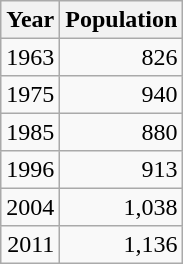<table class="wikitable" style="line-height:1.1em;">
<tr>
<th>Year</th>
<th>Population</th>
</tr>
<tr align="right">
<td>1963</td>
<td>826</td>
</tr>
<tr align="right">
<td>1975</td>
<td>940</td>
</tr>
<tr align="right">
<td>1985</td>
<td>880</td>
</tr>
<tr align="right">
<td>1996</td>
<td>913</td>
</tr>
<tr align="right">
<td>2004</td>
<td>1,038</td>
</tr>
<tr align="right">
<td>2011</td>
<td>1,136</td>
</tr>
</table>
